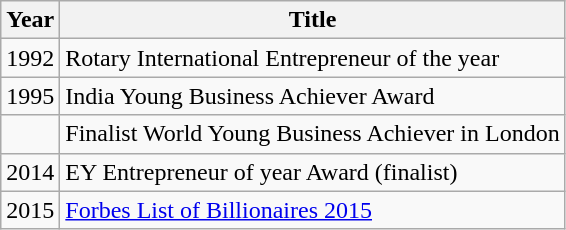<table class="wikitable">
<tr>
<th>Year</th>
<th>Title</th>
</tr>
<tr>
<td>1992</td>
<td>Rotary International Entrepreneur of the year</td>
</tr>
<tr>
<td>1995</td>
<td>India Young Business Achiever Award</td>
</tr>
<tr>
<td></td>
<td>Finalist World Young Business Achiever in London</td>
</tr>
<tr>
<td>2014</td>
<td>EY Entrepreneur of year Award (finalist)</td>
</tr>
<tr>
<td>2015</td>
<td><a href='#'>Forbes List of Billionaires 2015</a></td>
</tr>
</table>
